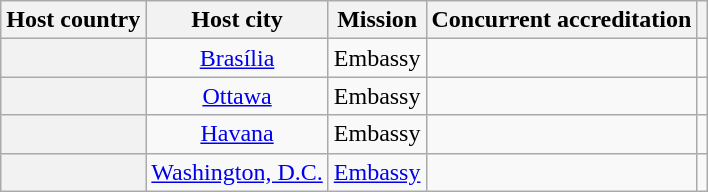<table class="wikitable plainrowheaders" style="text-align:center;">
<tr>
<th scope="col">Host country</th>
<th scope="col">Host city</th>
<th scope="col">Mission</th>
<th scope="col">Concurrent accreditation</th>
<th scope="col"></th>
</tr>
<tr>
<th scope="row"></th>
<td><a href='#'>Brasília</a></td>
<td>Embassy</td>
<td></td>
<td></td>
</tr>
<tr>
<th scope="row"></th>
<td><a href='#'>Ottawa</a></td>
<td>Embassy</td>
<td></td>
<td></td>
</tr>
<tr>
<th scope="row"></th>
<td><a href='#'>Havana</a></td>
<td>Embassy</td>
<td></td>
<td></td>
</tr>
<tr>
<th scope="row"></th>
<td><a href='#'>Washington, D.C.</a></td>
<td><a href='#'>Embassy</a></td>
<td></td>
<td></td>
</tr>
</table>
